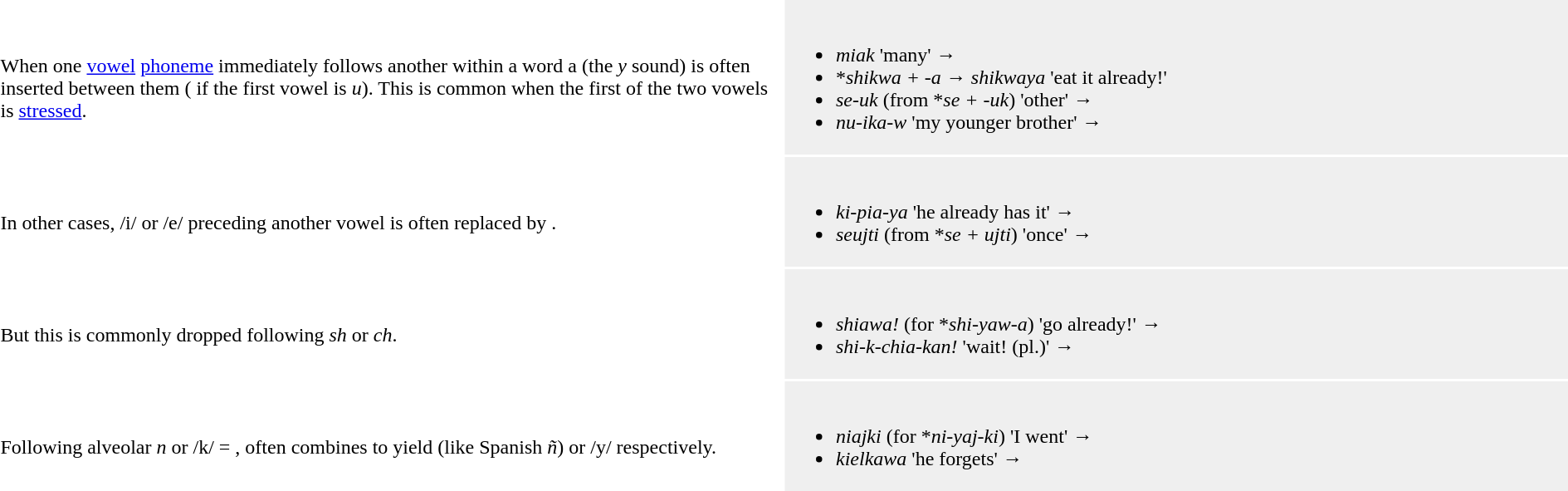<table>
<tr>
<td width="50%"><br>When one <a href='#'>vowel</a> <a href='#'>phoneme</a> immediately follows another within a word a  (the <em>y</em> sound) is often inserted between them ( if the first vowel is <em>u</em>). This is common when the first of the two vowels is <a href='#'>stressed</a>.</td>
<td width="50%"; style="background:#efefef;"><br><ul><li><em>miak</em> 'many' → </li><li>*<em>shikwa + -a</em> → <em>shikwaya</em> 'eat it already!'</li><li><em>se-uk</em> (from *<em>se + -uk</em>) 'other' → </li><li><em>nu-ika-w</em> 'my younger brother' → </li></ul></td>
</tr>
<tr>
<td><br>In other cases, /i/ or /e/ preceding another vowel is often replaced by .</td>
<td style="background:#efefef;"><br><ul><li><em>ki-pia-ya</em> 'he already has it' → </li><li><em>seujti</em> (from *<em>se + ujti</em>) 'once' → </li></ul></td>
</tr>
<tr>
<td><br>But this  is commonly dropped following <em>sh</em> or <em>ch</em>.</td>
<td style="background:#efefef;"><br><ul><li><em>shiawa!</em> (for *<em>shi-yaw-a</em>) 'go already!' → </li><li><em>shi-k-chia-kan!</em> 'wait! (pl.)' → </li></ul></td>
</tr>
<tr>
<td><br>Following alveolar <em>n</em> or /k/ = ,  often combines to yield  (like Spanish <em>ñ</em>) or /y/  respectively.</td>
<td style="background:#efefef;"><br><ul><li><em>niajki</em> (for *<em>ni-yaj-ki</em>) 'I went' → </li><li><em>kielkawa</em> 'he forgets' → </li></ul></td>
</tr>
</table>
